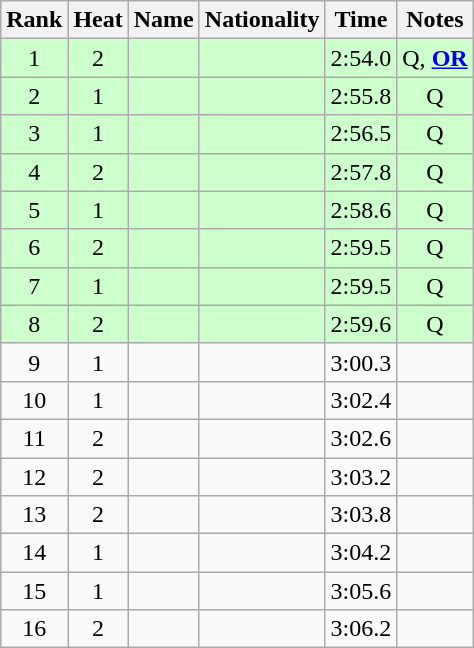<table class="wikitable sortable" style="text-align:center">
<tr>
<th>Rank</th>
<th>Heat</th>
<th>Name</th>
<th>Nationality</th>
<th>Time</th>
<th class="unsortable">Notes</th>
</tr>
<tr bgcolor="#ccffcc">
<td>1</td>
<td>2</td>
<td align="left"></td>
<td align="left"></td>
<td>2:54.0</td>
<td>Q, <strong><a href='#'>OR</a></strong></td>
</tr>
<tr bgcolor="#ccffcc">
<td>2</td>
<td>1</td>
<td align="left"></td>
<td align="left"></td>
<td>2:55.8</td>
<td>Q</td>
</tr>
<tr bgcolor="#ccffcc">
<td>3</td>
<td>1</td>
<td align="left"></td>
<td align="left"></td>
<td>2:56.5</td>
<td>Q</td>
</tr>
<tr bgcolor="#ccffcc">
<td>4</td>
<td>2</td>
<td align="left"></td>
<td align="left"></td>
<td>2:57.8</td>
<td>Q</td>
</tr>
<tr bgcolor="#ccffcc">
<td>5</td>
<td>1</td>
<td align="left"></td>
<td align="left"></td>
<td>2:58.6</td>
<td>Q</td>
</tr>
<tr bgcolor="#ccffcc">
<td>6</td>
<td>2</td>
<td align="left"></td>
<td align="left"></td>
<td>2:59.5</td>
<td>Q</td>
</tr>
<tr bgcolor="#ccffcc">
<td>7</td>
<td>1</td>
<td align="left"></td>
<td align="left"></td>
<td>2:59.5</td>
<td>Q</td>
</tr>
<tr bgcolor="#ccffcc">
<td>8</td>
<td>2</td>
<td align="left"></td>
<td align="left"></td>
<td>2:59.6</td>
<td>Q</td>
</tr>
<tr>
<td>9</td>
<td>1</td>
<td align="left"></td>
<td align="left"></td>
<td>3:00.3</td>
<td></td>
</tr>
<tr>
<td>10</td>
<td>1</td>
<td align="left"></td>
<td align="left"></td>
<td>3:02.4</td>
<td></td>
</tr>
<tr>
<td>11</td>
<td>2</td>
<td align="left"></td>
<td align="left"></td>
<td>3:02.6</td>
<td></td>
</tr>
<tr>
<td>12</td>
<td>2</td>
<td align="left"></td>
<td align="left"></td>
<td>3:03.2</td>
<td></td>
</tr>
<tr>
<td>13</td>
<td>2</td>
<td align="left"></td>
<td align="left"></td>
<td>3:03.8</td>
<td></td>
</tr>
<tr>
<td>14</td>
<td>1</td>
<td align="left"></td>
<td align="left"></td>
<td>3:04.2</td>
<td></td>
</tr>
<tr>
<td>15</td>
<td>1</td>
<td align="left"></td>
<td align="left"></td>
<td>3:05.6</td>
<td></td>
</tr>
<tr>
<td>16</td>
<td>2</td>
<td align="left"></td>
<td align="left"></td>
<td>3:06.2</td>
<td></td>
</tr>
</table>
